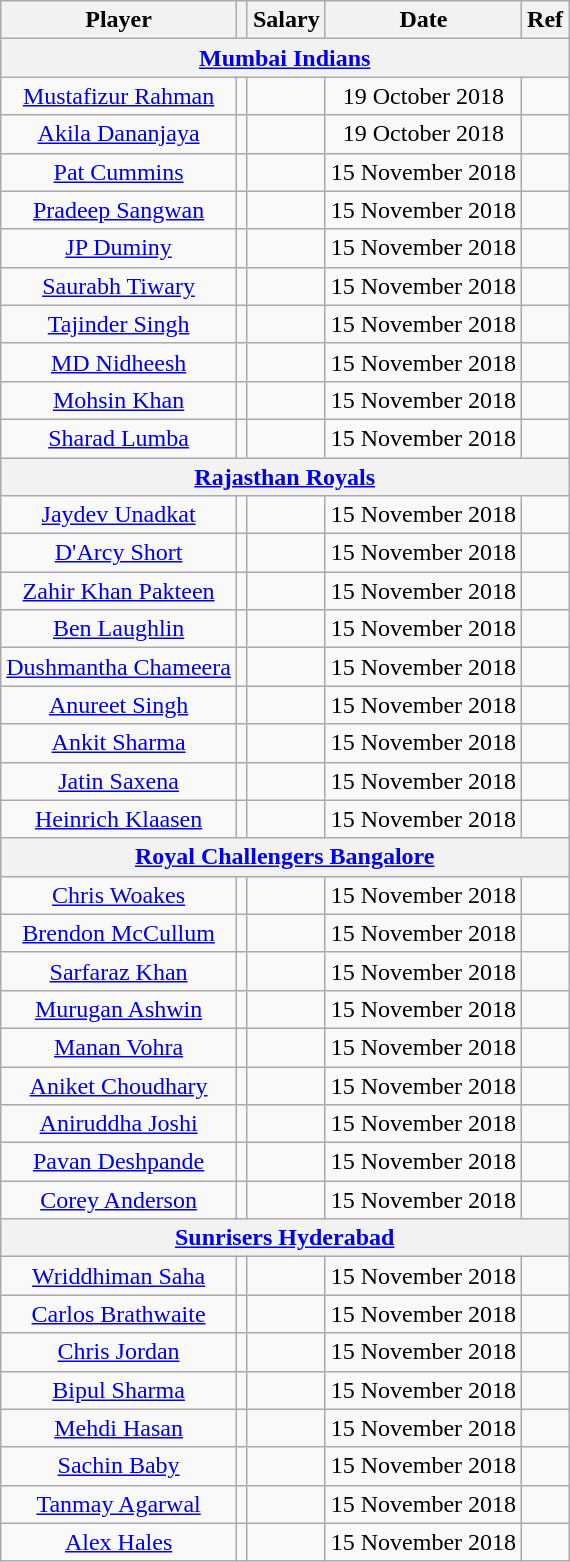<table class="wikitable collapsible"  style="text-align:center">
<tr>
<th style="text-align:center;">Player</th>
<th style="text-align:center;"></th>
<th style="text-align:center;">Salary</th>
<th>Date</th>
<th style="text-align:center;">Ref</th>
</tr>
<tr>
<th colspan="6"><strong><a href='#'>Mumbai Indians</a></strong></th>
</tr>
<tr>
<td><a href='#'>Mustafizur Rahman</a></td>
<td></td>
<td></td>
<td>19 October 2018</td>
<td></td>
</tr>
<tr>
<td><a href='#'>Akila Dananjaya</a></td>
<td></td>
<td></td>
<td>19 October 2018</td>
<td></td>
</tr>
<tr>
<td><a href='#'>Pat Cummins</a></td>
<td></td>
<td></td>
<td>15 November 2018</td>
<td></td>
</tr>
<tr>
<td><a href='#'>Pradeep Sangwan</a></td>
<td></td>
<td></td>
<td>15 November 2018</td>
<td></td>
</tr>
<tr>
<td><a href='#'>JP Duminy</a></td>
<td></td>
<td></td>
<td>15 November 2018</td>
<td></td>
</tr>
<tr>
<td><a href='#'>Saurabh Tiwary</a></td>
<td></td>
<td></td>
<td>15 November 2018</td>
<td></td>
</tr>
<tr>
<td><a href='#'>Tajinder Singh</a></td>
<td></td>
<td></td>
<td>15 November 2018</td>
<td></td>
</tr>
<tr>
<td><a href='#'>MD Nidheesh</a></td>
<td></td>
<td></td>
<td>15 November 2018</td>
<td></td>
</tr>
<tr>
<td><a href='#'>Mohsin Khan</a></td>
<td></td>
<td></td>
<td>15 November 2018</td>
<td></td>
</tr>
<tr>
<td><a href='#'>Sharad Lumba</a></td>
<td></td>
<td></td>
<td>15 November 2018</td>
<td></td>
</tr>
<tr>
<th colspan="6"><strong><a href='#'>Rajasthan Royals</a></strong></th>
</tr>
<tr>
<td><a href='#'>Jaydev Unadkat</a></td>
<td></td>
<td></td>
<td>15 November 2018</td>
<td></td>
</tr>
<tr>
<td><a href='#'>D'Arcy Short</a></td>
<td></td>
<td></td>
<td>15 November 2018</td>
<td></td>
</tr>
<tr>
<td><a href='#'>Zahir Khan Pakteen</a></td>
<td></td>
<td></td>
<td>15 November 2018</td>
<td></td>
</tr>
<tr>
<td><a href='#'>Ben Laughlin</a></td>
<td></td>
<td></td>
<td>15 November 2018</td>
<td></td>
</tr>
<tr>
<td><a href='#'>Dushmantha Chameera</a></td>
<td></td>
<td></td>
<td>15 November 2018</td>
<td></td>
</tr>
<tr>
<td><a href='#'>Anureet Singh</a></td>
<td></td>
<td></td>
<td>15 November 2018</td>
<td></td>
</tr>
<tr>
<td><a href='#'>Ankit Sharma</a></td>
<td></td>
<td></td>
<td>15 November 2018</td>
<td></td>
</tr>
<tr>
<td><a href='#'>Jatin Saxena</a></td>
<td></td>
<td></td>
<td>15 November 2018</td>
<td></td>
</tr>
<tr>
<td><a href='#'>Heinrich Klaasen</a></td>
<td></td>
<td></td>
<td>15 November 2018</td>
<td></td>
</tr>
<tr>
<th colspan="6"><strong><a href='#'>Royal Challengers Bangalore</a></strong></th>
</tr>
<tr>
<td><a href='#'>Chris Woakes</a></td>
<td></td>
<td></td>
<td>15 November 2018</td>
<td></td>
</tr>
<tr>
<td><a href='#'>Brendon McCullum</a></td>
<td></td>
<td></td>
<td>15 November 2018</td>
<td></td>
</tr>
<tr>
<td><a href='#'>Sarfaraz Khan</a></td>
<td></td>
<td></td>
<td>15 November 2018</td>
<td></td>
</tr>
<tr>
<td><a href='#'>Murugan Ashwin</a></td>
<td></td>
<td></td>
<td>15 November 2018</td>
<td></td>
</tr>
<tr>
<td><a href='#'>Manan Vohra</a></td>
<td></td>
<td></td>
<td>15 November 2018</td>
<td></td>
</tr>
<tr>
<td><a href='#'>Aniket Choudhary</a></td>
<td></td>
<td></td>
<td>15 November 2018</td>
<td></td>
</tr>
<tr>
<td><a href='#'>Aniruddha Joshi</a></td>
<td></td>
<td></td>
<td>15 November 2018</td>
<td></td>
</tr>
<tr>
<td><a href='#'>Pavan Deshpande</a></td>
<td></td>
<td></td>
<td>15 November 2018</td>
<td></td>
</tr>
<tr>
<td><a href='#'>Corey Anderson</a></td>
<td></td>
<td></td>
<td>15 November 2018</td>
<td></td>
</tr>
<tr>
<th colspan="6"><strong><a href='#'>Sunrisers Hyderabad</a></strong></th>
</tr>
<tr>
<td><a href='#'>Wriddhiman Saha</a></td>
<td></td>
<td></td>
<td>15 November 2018</td>
<td></td>
</tr>
<tr>
<td><a href='#'>Carlos Brathwaite</a></td>
<td></td>
<td></td>
<td>15 November 2018</td>
<td></td>
</tr>
<tr>
<td><a href='#'>Chris Jordan</a></td>
<td></td>
<td></td>
<td>15 November 2018</td>
<td></td>
</tr>
<tr>
<td><a href='#'>Bipul Sharma</a></td>
<td></td>
<td></td>
<td>15 November 2018</td>
<td></td>
</tr>
<tr>
<td><a href='#'>Mehdi Hasan</a></td>
<td></td>
<td></td>
<td>15 November 2018</td>
<td></td>
</tr>
<tr>
<td><a href='#'>Sachin Baby</a></td>
<td></td>
<td></td>
<td>15 November 2018</td>
<td></td>
</tr>
<tr>
<td><a href='#'>Tanmay Agarwal</a></td>
<td></td>
<td></td>
<td>15 November 2018</td>
<td></td>
</tr>
<tr>
<td><a href='#'>Alex Hales</a></td>
<td></td>
<td></td>
<td>15 November 2018</td>
<td></td>
</tr>
</table>
